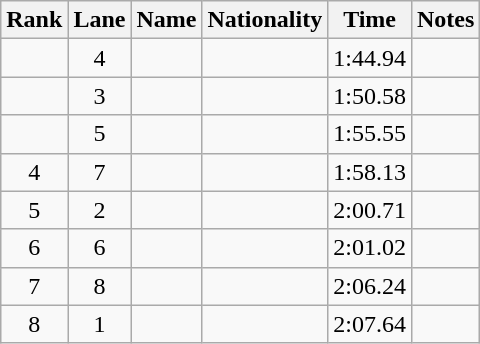<table class="wikitable sortable" style="text-align:center">
<tr>
<th>Rank</th>
<th>Lane</th>
<th>Name</th>
<th>Nationality</th>
<th>Time</th>
<th>Notes</th>
</tr>
<tr>
<td></td>
<td>4</td>
<td align=left></td>
<td align=left></td>
<td>1:44.94</td>
<td></td>
</tr>
<tr>
<td></td>
<td>3</td>
<td align=left></td>
<td align=left></td>
<td>1:50.58</td>
<td></td>
</tr>
<tr>
<td></td>
<td>5</td>
<td align=left></td>
<td align=left></td>
<td>1:55.55</td>
<td></td>
</tr>
<tr>
<td>4</td>
<td>7</td>
<td align=left></td>
<td align=left></td>
<td>1:58.13</td>
<td></td>
</tr>
<tr>
<td>5</td>
<td>2</td>
<td align=left></td>
<td align=left></td>
<td>2:00.71</td>
<td></td>
</tr>
<tr>
<td>6</td>
<td>6</td>
<td align=left></td>
<td align=left></td>
<td>2:01.02</td>
<td></td>
</tr>
<tr>
<td>7</td>
<td>8</td>
<td align=left></td>
<td align=left></td>
<td>2:06.24</td>
<td></td>
</tr>
<tr>
<td>8</td>
<td>1</td>
<td align=left></td>
<td align=left></td>
<td>2:07.64</td>
<td></td>
</tr>
</table>
